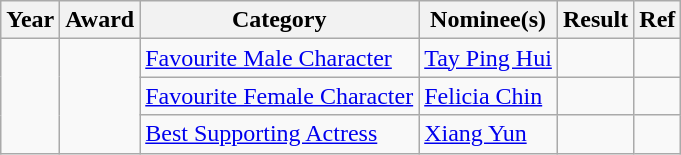<table class="wikitable">
<tr>
<th>Year</th>
<th>Award</th>
<th>Category</th>
<th>Nominee(s)</th>
<th>Result</th>
<th>Ref</th>
</tr>
<tr>
<td rowspan="3"></td>
<td rowspan="3"></td>
<td><a href='#'>Favourite Male Character</a></td>
<td><a href='#'>Tay Ping Hui</a></td>
<td></td>
<td></td>
</tr>
<tr>
<td><a href='#'>Favourite Female Character</a></td>
<td><a href='#'>Felicia Chin</a></td>
<td></td>
<td></td>
</tr>
<tr>
<td><a href='#'>Best Supporting Actress</a></td>
<td><a href='#'>Xiang Yun</a></td>
<td></td>
<td></td>
</tr>
</table>
